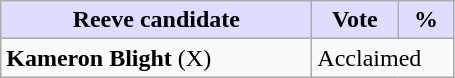<table class="wikitable">
<tr>
<th style="background:#ddf;" width="200px">Reeve candidate</th>
<th style="background:#ddf;" width="50px">Vote</th>
<th style="background:#ddf;" width="30px">%</th>
</tr>
<tr>
<td><strong>Kameron Blight</strong> (X)</td>
<td colspan="2">Acclaimed</td>
</tr>
</table>
